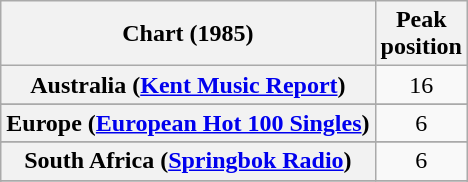<table class="wikitable sortable plainrowheaders" style="text-align:center">
<tr>
<th>Chart (1985)</th>
<th>Peak<br>position</th>
</tr>
<tr>
<th scope="row">Australia (<a href='#'>Kent Music Report</a>)</th>
<td>16</td>
</tr>
<tr>
</tr>
<tr>
</tr>
<tr>
</tr>
<tr>
<th scope="row">Europe (<a href='#'>European Hot 100 Singles</a>)</th>
<td>6</td>
</tr>
<tr>
</tr>
<tr>
</tr>
<tr>
</tr>
<tr>
</tr>
<tr>
<th scope="row">South Africa (<a href='#'>Springbok Radio</a>)</th>
<td>6</td>
</tr>
<tr>
</tr>
<tr>
</tr>
<tr>
</tr>
<tr>
</tr>
</table>
